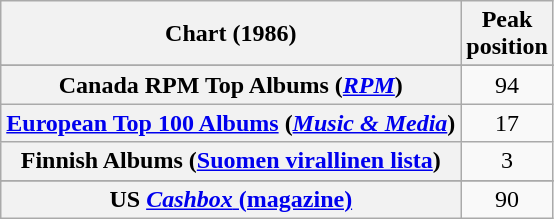<table class="wikitable sortable plainrowheaders">
<tr>
<th scope="col">Chart (1986)</th>
<th scope="col">Peak<br>position</th>
</tr>
<tr>
</tr>
<tr>
<th scope="row">Canada RPM Top Albums (<em><a href='#'>RPM</a></em>)</th>
<td align="center">94</td>
</tr>
<tr>
<th scope="row"><a href='#'>European Top 100 Albums</a> (<em><a href='#'>Music & Media</a></em>)</th>
<td align="center">17</td>
</tr>
<tr>
<th scope="row">Finnish Albums (<a href='#'>Suomen virallinen lista</a>)</th>
<td align="center">3</td>
</tr>
<tr>
</tr>
<tr>
</tr>
<tr>
</tr>
<tr>
</tr>
<tr>
</tr>
<tr>
</tr>
<tr>
</tr>
<tr>
<th scope="row">US <a href='#'><em>Cashbox</em> (magazine)</a></th>
<td align="center">90</td>
</tr>
</table>
